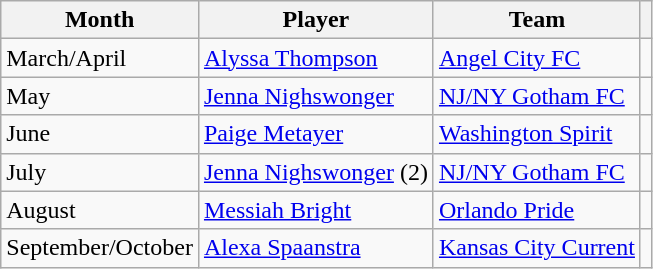<table class="wikitable">
<tr>
<th scope="col">Month</th>
<th scope="col">Player</th>
<th scope="col">Team</th>
<th scope="col"></th>
</tr>
<tr>
<td>March/April</td>
<td> <a href='#'>Alyssa Thompson</a></td>
<td><a href='#'>Angel City FC</a></td>
<td></td>
</tr>
<tr>
<td>May</td>
<td> <a href='#'>Jenna Nighswonger</a></td>
<td><a href='#'>NJ/NY Gotham FC</a></td>
<td></td>
</tr>
<tr>
<td>June</td>
<td> <a href='#'>Paige Metayer</a></td>
<td><a href='#'>Washington Spirit</a></td>
<td></td>
</tr>
<tr>
<td>July</td>
<td> <a href='#'>Jenna Nighswonger</a> (2)</td>
<td><a href='#'>NJ/NY Gotham FC</a></td>
<td></td>
</tr>
<tr>
<td>August</td>
<td> <a href='#'>Messiah Bright</a></td>
<td><a href='#'>Orlando Pride</a></td>
<td></td>
</tr>
<tr>
<td>September/October</td>
<td> <a href='#'>Alexa Spaanstra</a></td>
<td><a href='#'>Kansas City Current</a></td>
<td></td>
</tr>
</table>
